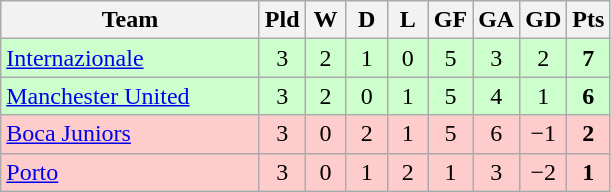<table class="wikitable" style="text-align:center">
<tr>
<th style="width:165px;">Team</th>
<th width="20">Pld</th>
<th width="20">W</th>
<th width="20">D</th>
<th width="20">L</th>
<th width="20">GF</th>
<th width="20">GA</th>
<th width="20">GD</th>
<th width="20">Pts</th>
</tr>
<tr style="background:#cfc;">
<td align="left"> <a href='#'>Internazionale</a></td>
<td>3</td>
<td>2</td>
<td>1</td>
<td>0</td>
<td>5</td>
<td>3</td>
<td>2</td>
<td><strong>7</strong></td>
</tr>
<tr style="background:#cfc;">
<td align="left"> <a href='#'>Manchester United</a></td>
<td>3</td>
<td>2</td>
<td>0</td>
<td>1</td>
<td>5</td>
<td>4</td>
<td>1</td>
<td><strong>6</strong></td>
</tr>
<tr style="background:#fcc;">
<td align="left"> <a href='#'>Boca Juniors</a></td>
<td>3</td>
<td>0</td>
<td>2</td>
<td>1</td>
<td>5</td>
<td>6</td>
<td>−1</td>
<td><strong>2</strong></td>
</tr>
<tr style="background:#fcc;">
<td align="left"> <a href='#'>Porto</a></td>
<td>3</td>
<td>0</td>
<td>1</td>
<td>2</td>
<td>1</td>
<td>3</td>
<td>−2</td>
<td><strong>1</strong></td>
</tr>
</table>
